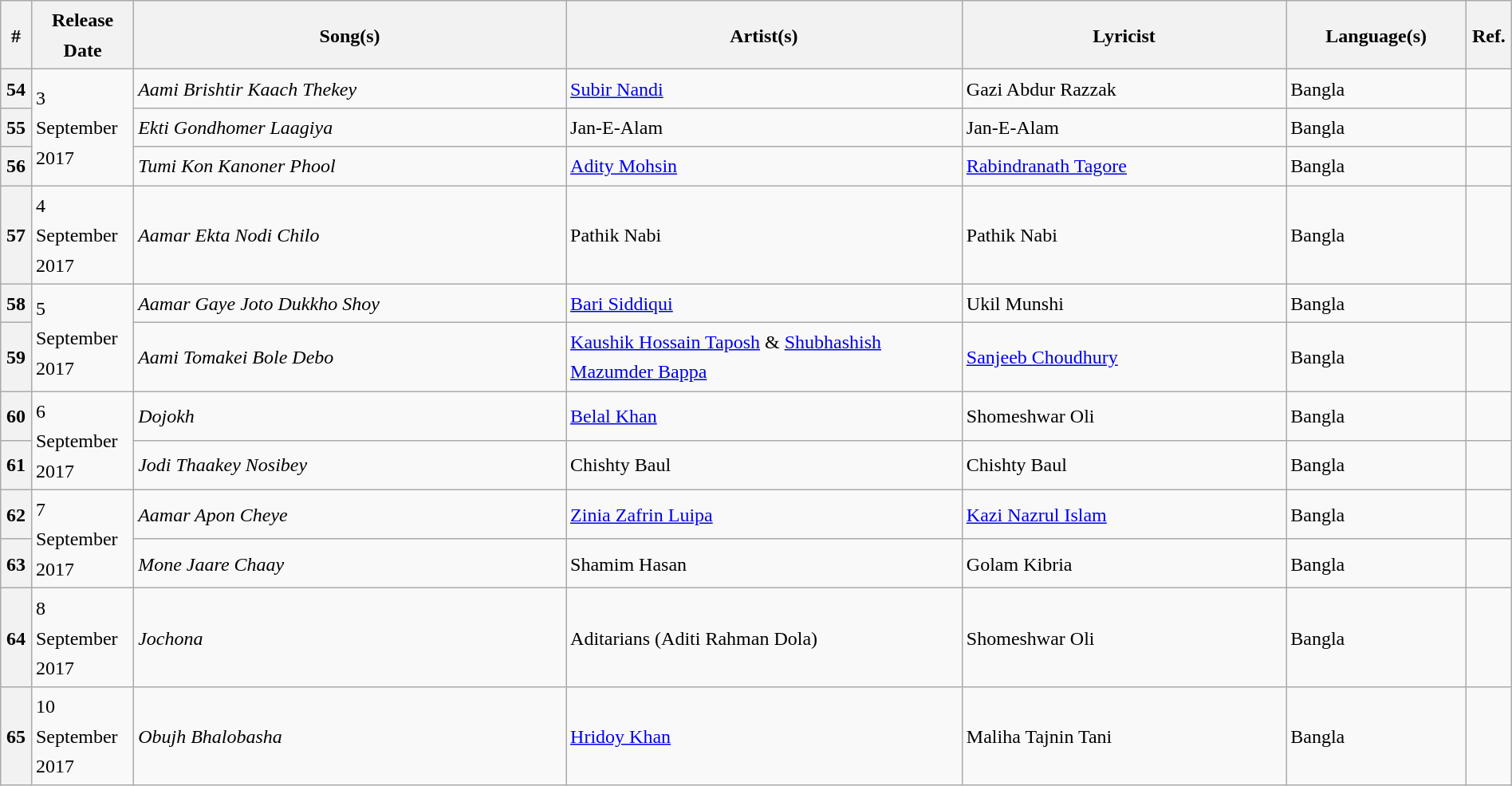<table class="wikitable" style="text-align:left; font-size:100%; line-height:25px; width:100%;">
<tr>
<th style="width:1%;">#</th>
<th style="width:04%;">Release Date </th>
<th style="width:24%;">Song(s)</th>
<th style="width:22%;">Artist(s)</th>
<th style="width:18%;">Lyricist</th>
<th style="width:10%;">Language(s)</th>
<th style="width:1%;">Ref.</th>
</tr>
<tr>
<th>54</th>
<td rowspan="3">3 September 2017</td>
<td><em>Aami Brishtir Kaach Thekey</em></td>
<td><a href='#'>Subir Nandi</a></td>
<td>Gazi Abdur Razzak</td>
<td>Bangla</td>
<td></td>
</tr>
<tr>
<th>55</th>
<td><em>Ekti Gondhomer Laagiya</em></td>
<td>Jan-E-Alam</td>
<td>Jan-E-Alam</td>
<td>Bangla</td>
<td></td>
</tr>
<tr>
<th>56</th>
<td><em>Tumi Kon Kanoner Phool</em></td>
<td><a href='#'>Adity Mohsin</a></td>
<td><a href='#'>Rabindranath Tagore</a></td>
<td>Bangla</td>
<td></td>
</tr>
<tr>
<th>57</th>
<td>4 September 2017</td>
<td><em>Aamar Ekta Nodi Chilo</em></td>
<td>Pathik Nabi</td>
<td>Pathik Nabi</td>
<td>Bangla</td>
<td></td>
</tr>
<tr>
<th>58</th>
<td rowspan="2">5 September 2017</td>
<td><em>Aamar Gaye Joto Dukkho Shoy</em></td>
<td><a href='#'>Bari Siddiqui</a></td>
<td>Ukil Munshi</td>
<td>Bangla</td>
<td></td>
</tr>
<tr>
<th>59</th>
<td><em>Aami Tomakei Bole Debo</em></td>
<td><a href='#'>Kaushik Hossain Taposh</a> & <a href='#'>Shubhashish Mazumder Bappa</a></td>
<td><a href='#'>Sanjeeb Choudhury</a></td>
<td>Bangla</td>
<td></td>
</tr>
<tr>
<th>60</th>
<td rowspan="2">6 September 2017</td>
<td><em>Dojokh</em></td>
<td><a href='#'>Belal Khan</a></td>
<td>Shomeshwar Oli</td>
<td>Bangla</td>
<td></td>
</tr>
<tr>
<th>61</th>
<td><em>Jodi Thaakey Nosibey</em></td>
<td>Chishty Baul</td>
<td>Chishty Baul</td>
<td>Bangla</td>
<td></td>
</tr>
<tr>
<th>62</th>
<td rowspan="2">7 September 2017</td>
<td><em>Aamar Apon Cheye</em></td>
<td><a href='#'>Zinia Zafrin Luipa</a></td>
<td><a href='#'>Kazi Nazrul Islam</a></td>
<td>Bangla</td>
<td></td>
</tr>
<tr>
<th>63</th>
<td><em>Mone Jaare Chaay</em></td>
<td>Shamim Hasan</td>
<td>Golam Kibria</td>
<td>Bangla</td>
<td></td>
</tr>
<tr>
<th>64</th>
<td>8 September 2017</td>
<td><em>Jochona</em></td>
<td>Aditarians (Aditi Rahman Dola)</td>
<td>Shomeshwar Oli</td>
<td>Bangla</td>
<td></td>
</tr>
<tr>
<th>65</th>
<td>10 September 2017</td>
<td><em>Obujh Bhalobasha</em></td>
<td><a href='#'>Hridoy Khan</a></td>
<td>Maliha Tajnin Tani</td>
<td>Bangla</td>
<td></td>
</tr>
</table>
